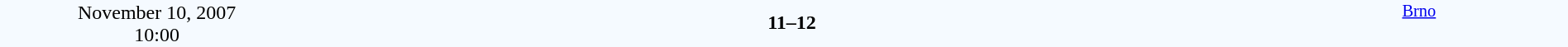<table style="width: 100%; background:#F5FAFF;" cellspacing="0">
<tr>
<td align=center rowspan=3 width=20%>November 10, 2007<br>10:00</td>
</tr>
<tr>
<td width=24% align=right></td>
<td align=center width=13%><strong>11–12</strong></td>
<td width=24%></td>
<td style=font-size:85% rowspan=3 valign=top align=center><a href='#'>Brno</a></td>
</tr>
<tr style=font-size:85%>
<td align=right></td>
<td align=center></td>
<td></td>
</tr>
</table>
